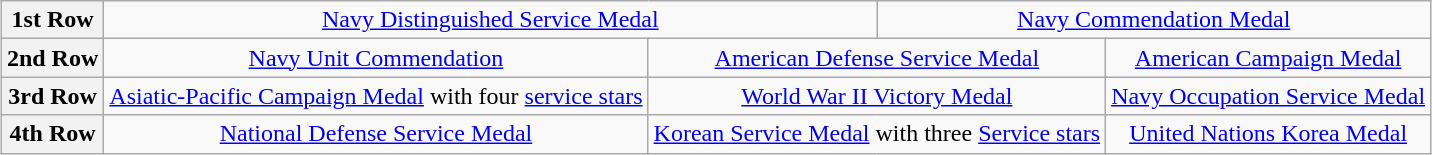<table class="wikitable" style="margin:1em auto; text-align:center;">
<tr>
<th>1st Row</th>
<td colspan="4"><a href='#'>Navy Distinguished Service Medal</a></td>
<td colspan="5"><a href='#'>Navy Commendation Medal</a></td>
</tr>
<tr>
<th>2nd Row</th>
<td colspan="3"><a href='#'>Navy Unit Commendation</a></td>
<td colspan="3"><a href='#'>American Defense Service Medal</a></td>
<td colspan="3"><a href='#'>American Campaign Medal</a></td>
</tr>
<tr>
<th>3rd Row</th>
<td colspan="3"><a href='#'>Asiatic-Pacific Campaign Medal</a> with four <a href='#'>service stars</a></td>
<td colspan="3"><a href='#'>World War II Victory Medal</a></td>
<td colspan="3"><a href='#'>Navy Occupation Service Medal</a></td>
</tr>
<tr>
<th>4th Row</th>
<td colspan="3"><a href='#'>National Defense Service Medal</a></td>
<td colspan="3"><a href='#'>Korean Service Medal</a> with three <a href='#'>Service stars</a></td>
<td colspan="3"><a href='#'>United Nations Korea Medal</a></td>
</tr>
</table>
